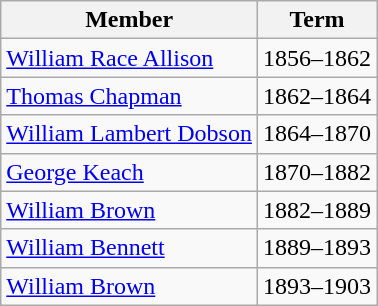<table class="wikitable">
<tr>
<th>Member</th>
<th>Term</th>
</tr>
<tr>
<td><a href='#'>William Race Allison</a></td>
<td>1856–1862</td>
</tr>
<tr>
<td><a href='#'>Thomas Chapman</a></td>
<td>1862–1864</td>
</tr>
<tr>
<td><a href='#'>William Lambert Dobson</a></td>
<td>1864–1870</td>
</tr>
<tr>
<td><a href='#'>George Keach</a></td>
<td>1870–1882</td>
</tr>
<tr>
<td><a href='#'>William Brown</a></td>
<td>1882–1889</td>
</tr>
<tr>
<td><a href='#'>William Bennett</a></td>
<td>1889–1893</td>
</tr>
<tr>
<td><a href='#'>William Brown</a></td>
<td>1893–1903</td>
</tr>
</table>
